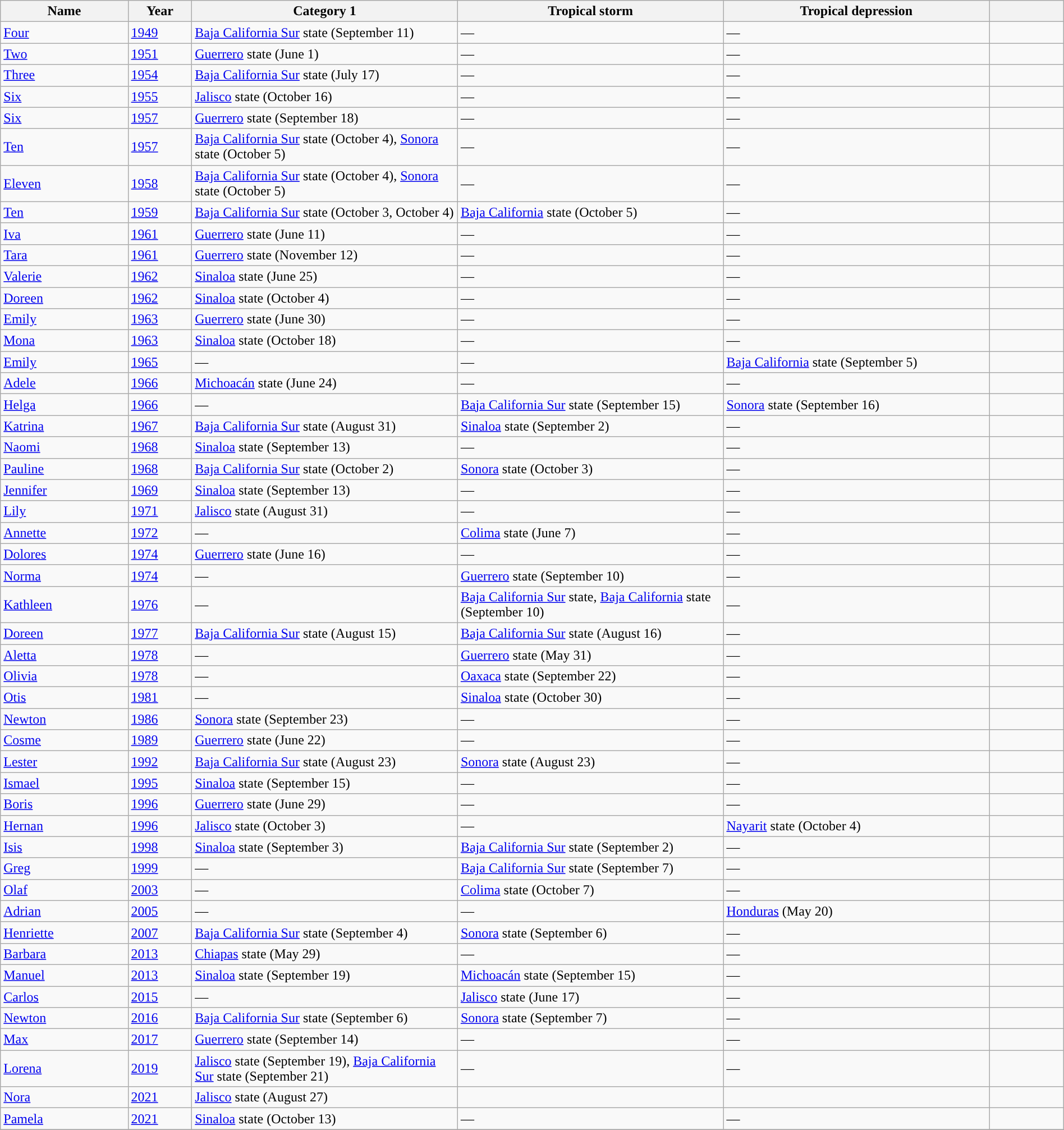<table class="wikitable sortable" width="100%">
<tr>
<th scope="col" width="12%">Name</th>
<th scope="col" width="6%">Year</th>
<th scope="col" width="25%" style="background: #">Category 1</th>
<th scope="col" width="25%" style="background: #">Tropical storm</th>
<th scope="col" width="25%" style="background: #">Tropical depression</th>
<th scope="col" width="7%" class="unsortable"></th>
</tr>
<tr>
<td><a href='#'>Four</a></td>
<td><a href='#'>1949</a></td>
<td><a href='#'>Baja California Sur</a> state (September 11)</td>
<td>—</td>
<td>—</td>
<td></td>
</tr>
<tr>
<td><a href='#'>Two</a></td>
<td><a href='#'>1951</a></td>
<td><a href='#'>Guerrero</a> state (June 1)</td>
<td>—</td>
<td>—</td>
<td></td>
</tr>
<tr>
<td><a href='#'>Three</a></td>
<td><a href='#'>1954</a></td>
<td><a href='#'>Baja California Sur</a> state (July 17)</td>
<td>—</td>
<td>—</td>
<td></td>
</tr>
<tr>
<td><a href='#'>Six</a></td>
<td><a href='#'>1955</a></td>
<td><a href='#'>Jalisco</a> state (October 16)</td>
<td>—</td>
<td>—</td>
<td></td>
</tr>
<tr>
<td><a href='#'>Six</a></td>
<td><a href='#'>1957</a></td>
<td><a href='#'>Guerrero</a> state (September 18)</td>
<td>—</td>
<td>—</td>
<td></td>
</tr>
<tr>
<td><a href='#'>Ten</a></td>
<td><a href='#'>1957</a></td>
<td><a href='#'>Baja California Sur</a> state (October 4), <a href='#'>Sonora</a> state (October 5)</td>
<td>—</td>
<td>—</td>
<td></td>
</tr>
<tr>
<td><a href='#'>Eleven</a></td>
<td><a href='#'>1958</a></td>
<td><a href='#'>Baja California Sur</a> state (October 4), <a href='#'>Sonora</a> state (October 5)</td>
<td>—</td>
<td>—</td>
<td></td>
</tr>
<tr>
<td><a href='#'>Ten</a></td>
<td><a href='#'>1959</a></td>
<td><a href='#'>Baja California Sur</a> state (October 3, October 4)</td>
<td><a href='#'>Baja California</a> state (October 5)</td>
<td>—</td>
<td></td>
</tr>
<tr>
<td><a href='#'>Iva</a></td>
<td><a href='#'>1961</a></td>
<td><a href='#'>Guerrero</a> state (June 11)</td>
<td>—</td>
<td>—</td>
<td></td>
</tr>
<tr>
<td><a href='#'>Tara</a></td>
<td><a href='#'>1961</a></td>
<td><a href='#'>Guerrero</a> state (November 12)</td>
<td>—</td>
<td>—</td>
<td></td>
</tr>
<tr>
<td><a href='#'>Valerie</a></td>
<td><a href='#'>1962</a></td>
<td><a href='#'>Sinaloa</a> state (June 25)</td>
<td>—</td>
<td>—</td>
<td></td>
</tr>
<tr>
<td><a href='#'>Doreen</a></td>
<td><a href='#'>1962</a></td>
<td><a href='#'>Sinaloa</a> state (October 4)</td>
<td>—</td>
<td>—</td>
<td></td>
</tr>
<tr>
<td><a href='#'>Emily</a></td>
<td><a href='#'>1963</a></td>
<td><a href='#'>Guerrero</a> state (June 30)</td>
<td>—</td>
<td>—</td>
<td></td>
</tr>
<tr>
<td><a href='#'>Mona</a></td>
<td><a href='#'>1963</a></td>
<td><a href='#'>Sinaloa</a> state (October 18)</td>
<td>—</td>
<td>—</td>
<td></td>
</tr>
<tr>
<td><a href='#'>Emily</a></td>
<td><a href='#'>1965</a></td>
<td>—</td>
<td>—</td>
<td><a href='#'>Baja California</a> state (September 5)</td>
<td></td>
</tr>
<tr>
<td><a href='#'>Adele</a></td>
<td><a href='#'>1966</a></td>
<td><a href='#'>Michoacán</a> state (June 24)</td>
<td>—</td>
<td>—</td>
<td></td>
</tr>
<tr>
<td><a href='#'>Helga</a></td>
<td><a href='#'>1966</a></td>
<td>—</td>
<td><a href='#'>Baja California Sur</a> state (September 15)</td>
<td><a href='#'>Sonora</a> state (September 16)</td>
<td></td>
</tr>
<tr>
<td><a href='#'>Katrina</a></td>
<td><a href='#'>1967</a></td>
<td><a href='#'>Baja California Sur</a> state (August 31)</td>
<td><a href='#'>Sinaloa</a> state (September 2)</td>
<td>—</td>
<td></td>
</tr>
<tr>
<td><a href='#'>Naomi</a></td>
<td><a href='#'>1968</a></td>
<td><a href='#'>Sinaloa</a> state (September 13)</td>
<td>—</td>
<td>—</td>
<td></td>
</tr>
<tr>
<td><a href='#'>Pauline</a></td>
<td><a href='#'>1968</a></td>
<td><a href='#'>Baja California Sur</a> state (October 2)</td>
<td><a href='#'>Sonora</a> state (October 3)</td>
<td>—</td>
<td></td>
</tr>
<tr>
<td><a href='#'>Jennifer</a></td>
<td><a href='#'>1969</a></td>
<td><a href='#'>Sinaloa</a> state (September 13)</td>
<td>—</td>
<td>—</td>
<td></td>
</tr>
<tr>
<td><a href='#'>Lily</a></td>
<td><a href='#'>1971</a></td>
<td><a href='#'>Jalisco</a> state (August 31)</td>
<td>—</td>
<td>—</td>
<td></td>
</tr>
<tr>
<td><a href='#'>Annette</a></td>
<td><a href='#'>1972</a></td>
<td>—</td>
<td><a href='#'>Colima</a> state (June 7)</td>
<td>—</td>
<td></td>
</tr>
<tr>
<td><a href='#'>Dolores</a></td>
<td><a href='#'>1974</a></td>
<td><a href='#'>Guerrero</a> state (June 16)</td>
<td>—</td>
<td>—</td>
<td></td>
</tr>
<tr>
<td><a href='#'>Norma</a></td>
<td><a href='#'>1974</a></td>
<td>—</td>
<td><a href='#'>Guerrero</a> state (September 10)</td>
<td>—</td>
<td></td>
</tr>
<tr>
<td><a href='#'>Kathleen</a></td>
<td><a href='#'>1976</a></td>
<td>—</td>
<td><a href='#'>Baja California Sur</a> state, <a href='#'>Baja California</a> state (September 10)</td>
<td>—</td>
<td></td>
</tr>
<tr>
<td><a href='#'>Doreen</a></td>
<td><a href='#'>1977</a></td>
<td><a href='#'>Baja California Sur</a> state (August 15)</td>
<td><a href='#'>Baja California Sur</a> state (August 16)</td>
<td>—</td>
<td></td>
</tr>
<tr>
<td><a href='#'>Aletta</a></td>
<td><a href='#'>1978</a></td>
<td>—</td>
<td><a href='#'>Guerrero</a> state (May 31)</td>
<td>—</td>
<td></td>
</tr>
<tr>
<td><a href='#'>Olivia</a></td>
<td><a href='#'>1978</a></td>
<td>—</td>
<td><a href='#'>Oaxaca</a> state (September 22)</td>
<td>—</td>
<td></td>
</tr>
<tr>
<td><a href='#'>Otis</a></td>
<td><a href='#'>1981</a></td>
<td>—</td>
<td><a href='#'>Sinaloa</a> state (October 30)</td>
<td>—</td>
<td></td>
</tr>
<tr>
<td><a href='#'>Newton</a></td>
<td><a href='#'>1986</a></td>
<td><a href='#'>Sonora</a> state (September 23)</td>
<td>—</td>
<td>—</td>
<td></td>
</tr>
<tr>
<td><a href='#'>Cosme</a></td>
<td><a href='#'>1989</a></td>
<td><a href='#'>Guerrero</a> state (June 22)</td>
<td>—</td>
<td>—</td>
<td></td>
</tr>
<tr>
<td><a href='#'>Lester</a></td>
<td><a href='#'>1992</a></td>
<td><a href='#'>Baja California Sur</a> state (August 23)</td>
<td><a href='#'>Sonora</a> state (August 23)</td>
<td>—</td>
<td></td>
</tr>
<tr>
<td><a href='#'>Ismael</a></td>
<td><a href='#'>1995</a></td>
<td><a href='#'>Sinaloa</a> state (September 15)</td>
<td>—</td>
<td>—</td>
<td></td>
</tr>
<tr>
<td><a href='#'>Boris</a></td>
<td><a href='#'>1996</a></td>
<td><a href='#'>Guerrero</a> state (June 29)</td>
<td>—</td>
<td>—</td>
<td></td>
</tr>
<tr>
<td><a href='#'>Hernan</a></td>
<td><a href='#'>1996</a></td>
<td><a href='#'>Jalisco</a> state (October 3)</td>
<td>—</td>
<td><a href='#'>Nayarit</a> state (October 4)</td>
<td></td>
</tr>
<tr>
<td><a href='#'>Isis</a></td>
<td><a href='#'>1998</a></td>
<td><a href='#'>Sinaloa</a> state (September 3)</td>
<td><a href='#'>Baja California Sur</a> state (September 2)</td>
<td>—</td>
<td></td>
</tr>
<tr>
<td><a href='#'>Greg</a></td>
<td><a href='#'>1999</a></td>
<td>—</td>
<td><a href='#'>Baja California Sur</a> state (September 7)</td>
<td>—</td>
<td></td>
</tr>
<tr>
<td><a href='#'>Olaf</a></td>
<td><a href='#'>2003</a></td>
<td>—</td>
<td><a href='#'>Colima</a> state (October 7)</td>
<td>—</td>
<td></td>
</tr>
<tr>
<td><a href='#'>Adrian</a></td>
<td><a href='#'>2005</a></td>
<td>—</td>
<td>—</td>
<td><a href='#'>Honduras</a> (May 20)</td>
<td></td>
</tr>
<tr>
<td><a href='#'>Henriette</a></td>
<td><a href='#'>2007</a></td>
<td><a href='#'>Baja California Sur</a> state (September 4)</td>
<td><a href='#'>Sonora</a> state (September 6)</td>
<td>—</td>
<td></td>
</tr>
<tr>
<td><a href='#'>Barbara</a></td>
<td><a href='#'>2013</a></td>
<td><a href='#'>Chiapas</a> state (May 29)</td>
<td>—</td>
<td>—</td>
<td></td>
</tr>
<tr>
<td><a href='#'>Manuel</a></td>
<td><a href='#'>2013</a></td>
<td><a href='#'>Sinaloa</a> state (September 19)</td>
<td><a href='#'>Michoacán</a> state (September 15)</td>
<td>—</td>
<td></td>
</tr>
<tr>
<td><a href='#'>Carlos</a></td>
<td><a href='#'>2015</a></td>
<td>—</td>
<td><a href='#'>Jalisco</a> state (June 17)</td>
<td>—</td>
<td></td>
</tr>
<tr>
<td><a href='#'>Newton</a></td>
<td><a href='#'>2016</a></td>
<td><a href='#'>Baja California Sur</a> state (September 6)</td>
<td><a href='#'>Sonora</a> state (September 7)</td>
<td>—</td>
<td></td>
</tr>
<tr>
<td><a href='#'>Max</a></td>
<td><a href='#'>2017</a></td>
<td><a href='#'>Guerrero</a> state (September 14)</td>
<td>—</td>
<td>—</td>
<td></td>
</tr>
<tr>
<td><a href='#'>Lorena</a></td>
<td><a href='#'>2019</a></td>
<td><a href='#'>Jalisco</a> state (September 19), <a href='#'>Baja California Sur</a> state (September 21)</td>
<td>—</td>
<td>—</td>
<td></td>
</tr>
<tr>
<td><a href='#'>Nora</a></td>
<td><a href='#'>2021</a></td>
<td><a href='#'>Jalisco</a> state (August 27)</td>
<td></td>
<td></td>
<td></td>
</tr>
<tr>
<td><a href='#'>Pamela</a></td>
<td><a href='#'>2021</a></td>
<td><a href='#'>Sinaloa</a> state (October 13)</td>
<td>—</td>
<td>—</td>
<td></td>
</tr>
<tr>
</tr>
</table>
